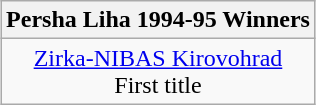<table class="wikitable" style="text-align: center; margin: 0 auto;">
<tr>
<th>Persha Liha 1994-95 Winners</th>
</tr>
<tr>
<td><a href='#'>Zirka-NIBAS Kirovohrad</a><br>First title</td>
</tr>
</table>
